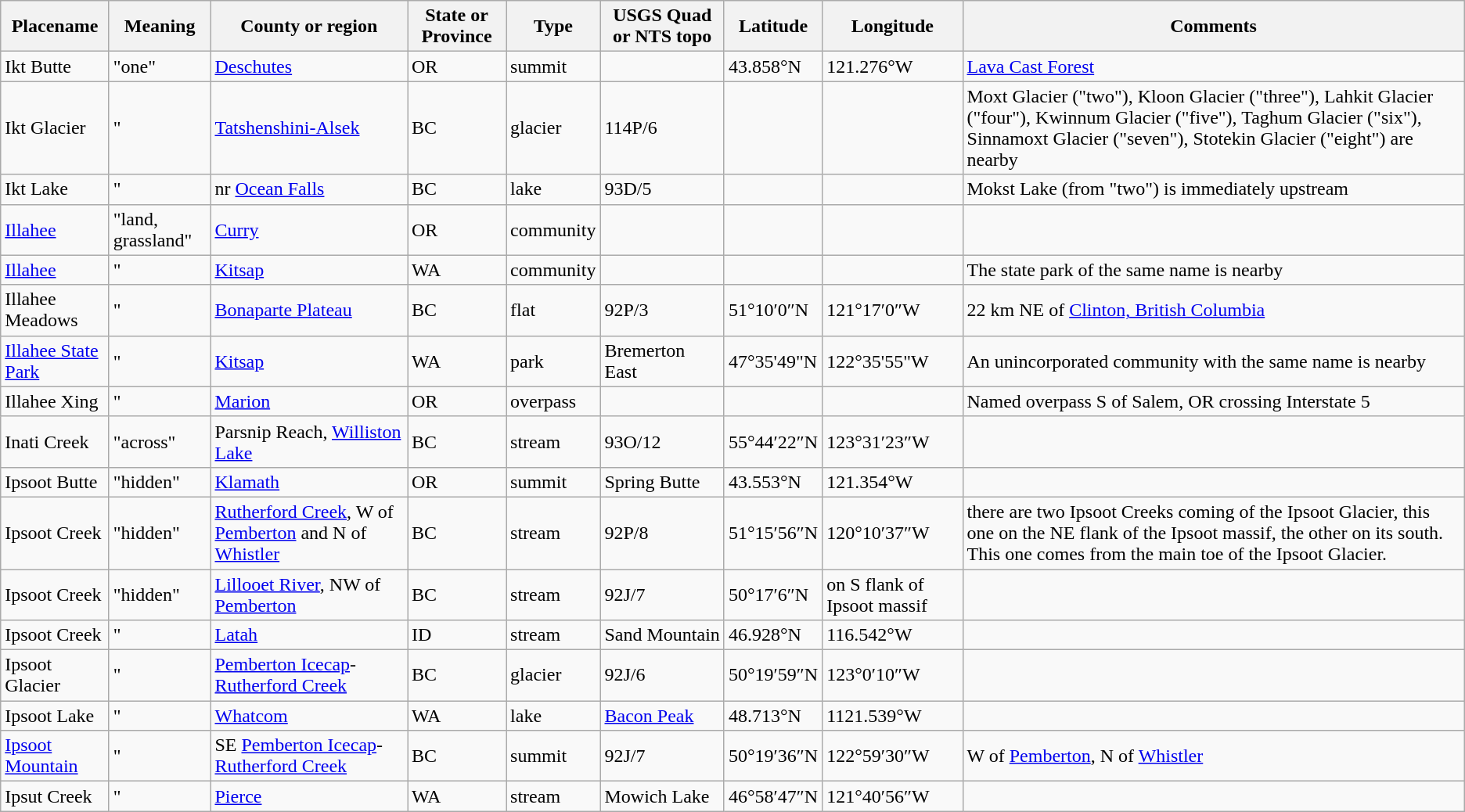<table align=center class="wikitable">
<tr>
<th>Placename</th>
<th>Meaning</th>
<th>County or region</th>
<th>State or Province</th>
<th>Type</th>
<th>USGS Quad or NTS topo</th>
<th>Latitude</th>
<th>Longitude</th>
<th>Comments</th>
</tr>
<tr>
<td>Ikt Butte</td>
<td>"one"</td>
<td><a href='#'>Deschutes</a></td>
<td>OR</td>
<td>summit</td>
<td></td>
<td>43.858°N</td>
<td>121.276°W</td>
<td><a href='#'>Lava Cast Forest</a></td>
</tr>
<tr>
<td>Ikt Glacier</td>
<td>"</td>
<td><a href='#'>Tatshenshini-Alsek</a></td>
<td>BC</td>
<td>glacier</td>
<td>114P/6</td>
<td></td>
<td></td>
<td>Moxt Glacier ("two"), Kloon Glacier ("three"), Lahkit Glacier ("four"), Kwinnum Glacier ("five"), Taghum Glacier ("six"), Sinnamoxt Glacier ("seven"), Stotekin Glacier ("eight") are nearby</td>
</tr>
<tr>
<td>Ikt Lake</td>
<td>"</td>
<td>nr <a href='#'>Ocean Falls</a></td>
<td>BC</td>
<td>lake</td>
<td>93D/5</td>
<td></td>
<td></td>
<td>Mokst Lake (from "two") is immediately upstream</td>
</tr>
<tr>
<td><a href='#'>Illahee</a></td>
<td>"land, grassland"</td>
<td><a href='#'>Curry</a></td>
<td>OR</td>
<td>community</td>
<td></td>
<td></td>
<td></td>
<td></td>
</tr>
<tr>
<td><a href='#'>Illahee</a></td>
<td>"</td>
<td><a href='#'>Kitsap</a></td>
<td>WA</td>
<td>community</td>
<td></td>
<td></td>
<td></td>
<td>The state park of the same name is nearby</td>
</tr>
<tr>
<td>Illahee Meadows</td>
<td>"</td>
<td><a href='#'>Bonaparte Plateau</a></td>
<td>BC</td>
<td>flat</td>
<td>92P/3</td>
<td>51°10′0″N</td>
<td>121°17′0″W</td>
<td>22 km NE of <a href='#'>Clinton, British Columbia</a></td>
</tr>
<tr>
<td><a href='#'>Illahee State Park</a></td>
<td>"</td>
<td><a href='#'>Kitsap</a></td>
<td>WA</td>
<td>park</td>
<td>Bremerton East</td>
<td>47°35'49"N</td>
<td>122°35'55"W</td>
<td>An unincorporated community with the same name is nearby</td>
</tr>
<tr>
<td>Illahee Xing</td>
<td>"</td>
<td><a href='#'>Marion</a></td>
<td>OR</td>
<td>overpass</td>
<td></td>
<td></td>
<td></td>
<td>Named overpass S of Salem, OR crossing Interstate 5</td>
</tr>
<tr>
<td>Inati Creek</td>
<td>"across"</td>
<td>Parsnip Reach, <a href='#'>Williston Lake</a></td>
<td>BC</td>
<td>stream</td>
<td>93O/12</td>
<td>55°44′22″N</td>
<td>123°31′23″W</td>
<td></td>
</tr>
<tr>
<td>Ipsoot Butte</td>
<td>"hidden"</td>
<td><a href='#'>Klamath</a></td>
<td>OR</td>
<td>summit</td>
<td>Spring Butte</td>
<td>43.553°N</td>
<td>121.354°W</td>
<td></td>
</tr>
<tr>
<td>Ipsoot Creek</td>
<td>"hidden"</td>
<td><a href='#'>Rutherford Creek</a>, W of <a href='#'>Pemberton</a> and N of <a href='#'>Whistler</a></td>
<td>BC</td>
<td>stream</td>
<td>92P/8</td>
<td>51°15′56″N</td>
<td>120°10′37″W</td>
<td>there are two Ipsoot Creeks coming of the Ipsoot Glacier, this one on the NE flank of the Ipsoot massif, the other on its south.  This one comes from the main toe of the Ipsoot Glacier.</td>
</tr>
<tr>
<td>Ipsoot Creek</td>
<td>"hidden"</td>
<td><a href='#'>Lillooet River</a>, NW of <a href='#'>Pemberton</a></td>
<td>BC</td>
<td>stream</td>
<td>92J/7</td>
<td>50°17′6″N</td>
<td 122°58′9″W>on S flank of Ipsoot massif</td>
</tr>
<tr>
<td>Ipsoot Creek</td>
<td>"</td>
<td><a href='#'>Latah</a></td>
<td>ID</td>
<td>stream</td>
<td>Sand Mountain</td>
<td>46.928°N</td>
<td>116.542°W</td>
<td></td>
</tr>
<tr>
<td>Ipsoot Glacier</td>
<td>"</td>
<td><a href='#'>Pemberton Icecap</a>-<a href='#'>Rutherford Creek</a></td>
<td>BC</td>
<td>glacier</td>
<td>92J/6</td>
<td>50°19′59″N</td>
<td>123°0′10″W</td>
<td></td>
</tr>
<tr>
<td>Ipsoot Lake</td>
<td>"</td>
<td><a href='#'>Whatcom</a></td>
<td>WA</td>
<td>lake</td>
<td><a href='#'>Bacon Peak</a></td>
<td>48.713°N</td>
<td>1121.539°W</td>
<td></td>
</tr>
<tr>
<td><a href='#'>Ipsoot Mountain</a></td>
<td>"</td>
<td>SE <a href='#'>Pemberton Icecap</a>-<a href='#'>Rutherford Creek</a></td>
<td>BC</td>
<td>summit</td>
<td>92J/7</td>
<td>50°19′36″N</td>
<td>122°59′30″W</td>
<td>W of <a href='#'>Pemberton</a>, N of <a href='#'>Whistler</a></td>
</tr>
<tr>
<td>Ipsut Creek</td>
<td>"</td>
<td><a href='#'>Pierce</a></td>
<td>WA</td>
<td>stream</td>
<td>Mowich Lake</td>
<td>46°58′47″N</td>
<td>121°40′56″W</td>
<td></td>
</tr>
</table>
